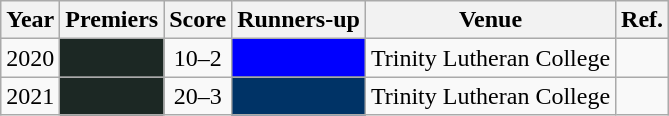<table class="wikitable sortable" style="text-align:left">
<tr>
<th>Year</th>
<th>Premiers</th>
<th class="unsortable">Score</th>
<th>Runners-up</th>
<th>Venue</th>
<th class="unsortable">Ref.</th>
</tr>
<tr>
<td align=center>2020</td>
<td bgcolor="#1C2824" div style="text-align: center;"></td>
<td align=center>10–2</td>
<td bgcolor="#0000FF" div style="text-align: center;"></td>
<td align=center>Trinity Lutheran College</td>
<td align=center></td>
</tr>
<tr>
<td align=center>2021</td>
<td bgcolor="#1C2824" div style="text-align: center;"></td>
<td align=center>20–3</td>
<td bgcolor="#003366" div style="text-align: center;"></td>
<td align=center>Trinity Lutheran College</td>
<td align=center></td>
</tr>
</table>
